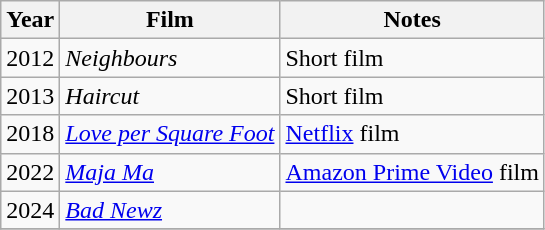<table class="wikitable sortable">
<tr>
<th>Year</th>
<th>Film</th>
<th>Notes</th>
</tr>
<tr>
<td>2012</td>
<td><em>Neighbours</em></td>
<td>Short film</td>
</tr>
<tr>
<td>2013</td>
<td><em>Haircut</em></td>
<td>Short film</td>
</tr>
<tr>
<td>2018</td>
<td><em><a href='#'>Love per Square Foot</a></em></td>
<td><a href='#'>Netflix</a> film</td>
</tr>
<tr>
<td>2022</td>
<td><em><a href='#'>Maja Ma</a></em></td>
<td><a href='#'>Amazon Prime Video</a> film</td>
</tr>
<tr>
<td>2024</td>
<td><em><a href='#'>Bad Newz</a></em></td>
<td></td>
</tr>
<tr>
</tr>
</table>
